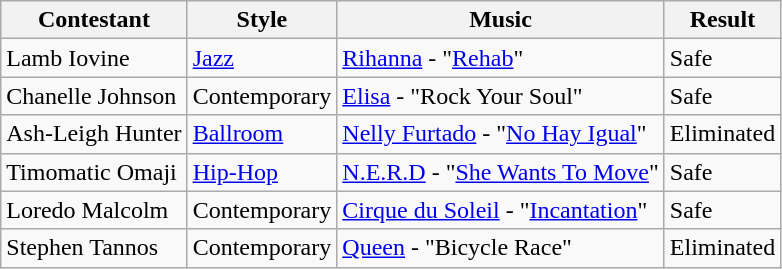<table class="wikitable">
<tr>
<th>Contestant</th>
<th>Style</th>
<th>Music</th>
<th>Result</th>
</tr>
<tr>
<td>Lamb Iovine</td>
<td><a href='#'>Jazz</a></td>
<td><a href='#'>Rihanna</a> - "<a href='#'>Rehab</a>"</td>
<td>Safe</td>
</tr>
<tr>
<td>Chanelle Johnson</td>
<td>Contemporary</td>
<td><a href='#'>Elisa</a> - "Rock Your Soul"</td>
<td>Safe</td>
</tr>
<tr>
<td>Ash-Leigh Hunter</td>
<td><a href='#'>Ballroom</a></td>
<td><a href='#'>Nelly Furtado</a> - "<a href='#'>No Hay Igual</a>"</td>
<td>Eliminated</td>
</tr>
<tr>
<td>Timomatic Omaji</td>
<td><a href='#'>Hip-Hop</a></td>
<td><a href='#'>N.E.R.D</a> - "<a href='#'>She Wants To Move</a>"</td>
<td>Safe</td>
</tr>
<tr>
<td>Loredo Malcolm</td>
<td>Contemporary</td>
<td><a href='#'>Cirque du Soleil</a> - "<a href='#'>Incantation</a>"</td>
<td>Safe</td>
</tr>
<tr>
<td>Stephen Tannos</td>
<td>Contemporary</td>
<td><a href='#'>Queen</a> - "Bicycle Race"</td>
<td>Eliminated</td>
</tr>
</table>
